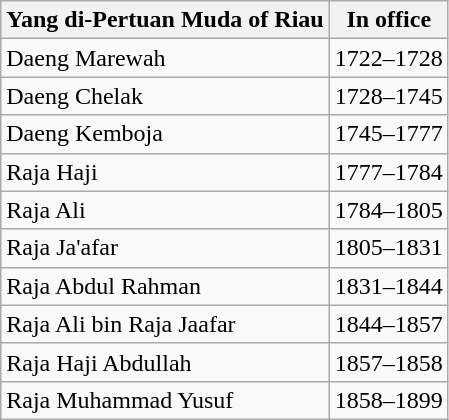<table class="wikitable">
<tr>
<th>Yang di-Pertuan Muda of Riau</th>
<th>In office</th>
</tr>
<tr>
<td>Daeng Marewah</td>
<td>1722–1728</td>
</tr>
<tr>
<td>Daeng Chelak</td>
<td>1728–1745</td>
</tr>
<tr>
<td>Daeng Kemboja</td>
<td>1745–1777</td>
</tr>
<tr>
<td>Raja Haji</td>
<td>1777–1784</td>
</tr>
<tr>
<td>Raja Ali</td>
<td>1784–1805</td>
</tr>
<tr>
<td>Raja Ja'afar</td>
<td>1805–1831</td>
</tr>
<tr>
<td>Raja Abdul Rahman</td>
<td>1831–1844</td>
</tr>
<tr>
<td>Raja Ali bin Raja Jaafar</td>
<td>1844–1857</td>
</tr>
<tr>
<td>Raja Haji Abdullah</td>
<td>1857–1858</td>
</tr>
<tr>
<td>Raja Muhammad Yusuf</td>
<td>1858–1899</td>
</tr>
</table>
